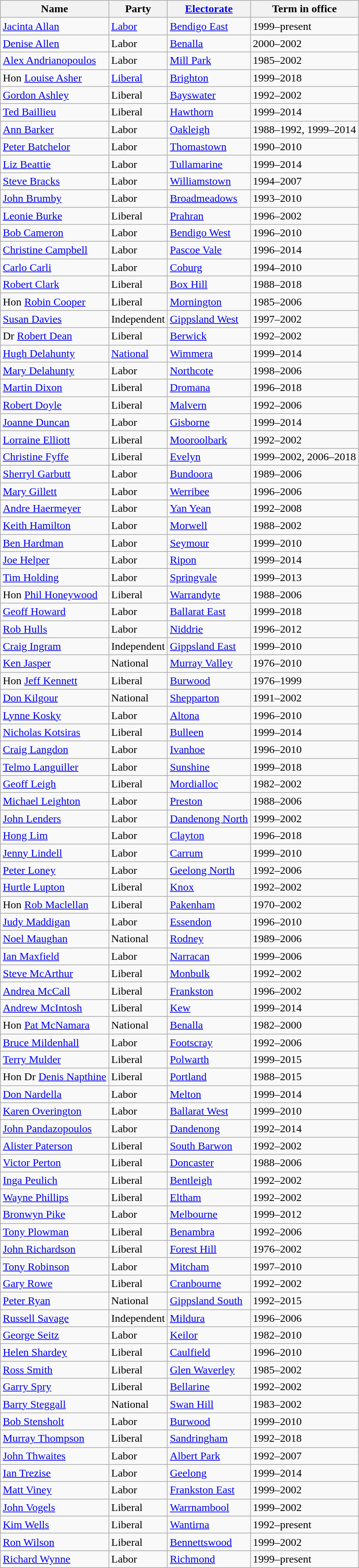<table class="wikitable sortable">
<tr>
<th><strong>Name</strong></th>
<th><strong>Party</strong></th>
<th><strong><a href='#'>Electorate</a></strong></th>
<th><strong>Term in office</strong></th>
</tr>
<tr>
<td><a href='#'>Jacinta Allan</a></td>
<td><a href='#'>Labor</a></td>
<td><a href='#'>Bendigo East</a></td>
<td>1999–present</td>
</tr>
<tr>
<td><a href='#'>Denise Allen</a> </td>
<td>Labor</td>
<td><a href='#'>Benalla</a></td>
<td>2000–2002</td>
</tr>
<tr>
<td><a href='#'>Alex Andrianopoulos</a></td>
<td>Labor</td>
<td><a href='#'>Mill Park</a></td>
<td>1985–2002</td>
</tr>
<tr>
<td>Hon <a href='#'>Louise Asher</a></td>
<td><a href='#'>Liberal</a></td>
<td><a href='#'>Brighton</a></td>
<td>1999–2018</td>
</tr>
<tr>
<td><a href='#'>Gordon Ashley</a></td>
<td>Liberal</td>
<td><a href='#'>Bayswater</a></td>
<td>1992–2002</td>
</tr>
<tr>
<td><a href='#'>Ted Baillieu</a></td>
<td>Liberal</td>
<td><a href='#'>Hawthorn</a></td>
<td>1999–2014</td>
</tr>
<tr>
<td><a href='#'>Ann Barker</a></td>
<td>Labor</td>
<td><a href='#'>Oakleigh</a></td>
<td>1988–1992, 1999–2014</td>
</tr>
<tr>
<td><a href='#'>Peter Batchelor</a></td>
<td>Labor</td>
<td><a href='#'>Thomastown</a></td>
<td>1990–2010</td>
</tr>
<tr>
<td><a href='#'>Liz Beattie</a></td>
<td>Labor</td>
<td><a href='#'>Tullamarine</a></td>
<td>1999–2014</td>
</tr>
<tr>
<td><a href='#'>Steve Bracks</a></td>
<td>Labor</td>
<td><a href='#'>Williamstown</a></td>
<td>1994–2007</td>
</tr>
<tr>
<td><a href='#'>John Brumby</a></td>
<td>Labor</td>
<td><a href='#'>Broadmeadows</a></td>
<td>1993–2010</td>
</tr>
<tr>
<td><a href='#'>Leonie Burke</a></td>
<td>Liberal</td>
<td><a href='#'>Prahran</a></td>
<td>1996–2002</td>
</tr>
<tr>
<td><a href='#'>Bob Cameron</a></td>
<td>Labor</td>
<td><a href='#'>Bendigo West</a></td>
<td>1996–2010</td>
</tr>
<tr>
<td><a href='#'>Christine Campbell</a></td>
<td>Labor</td>
<td><a href='#'>Pascoe Vale</a></td>
<td>1996–2014</td>
</tr>
<tr>
<td><a href='#'>Carlo Carli</a></td>
<td>Labor</td>
<td><a href='#'>Coburg</a></td>
<td>1994–2010</td>
</tr>
<tr>
<td><a href='#'>Robert Clark</a></td>
<td>Liberal</td>
<td><a href='#'>Box Hill</a></td>
<td>1988–2018</td>
</tr>
<tr>
<td>Hon <a href='#'>Robin Cooper</a></td>
<td>Liberal</td>
<td><a href='#'>Mornington</a></td>
<td>1985–2006</td>
</tr>
<tr>
<td><a href='#'>Susan Davies</a></td>
<td>Independent</td>
<td><a href='#'>Gippsland West</a></td>
<td>1997–2002</td>
</tr>
<tr>
<td>Dr <a href='#'>Robert Dean</a></td>
<td>Liberal</td>
<td><a href='#'>Berwick</a></td>
<td>1992–2002</td>
</tr>
<tr>
<td><a href='#'>Hugh Delahunty</a></td>
<td><a href='#'>National</a></td>
<td><a href='#'>Wimmera</a></td>
<td>1999–2014</td>
</tr>
<tr>
<td><a href='#'>Mary Delahunty</a></td>
<td>Labor</td>
<td><a href='#'>Northcote</a></td>
<td>1998–2006</td>
</tr>
<tr>
<td><a href='#'>Martin Dixon</a></td>
<td>Liberal</td>
<td><a href='#'>Dromana</a></td>
<td>1996–2018</td>
</tr>
<tr>
<td><a href='#'>Robert Doyle</a></td>
<td>Liberal</td>
<td><a href='#'>Malvern</a></td>
<td>1992–2006</td>
</tr>
<tr>
<td><a href='#'>Joanne Duncan</a></td>
<td>Labor</td>
<td><a href='#'>Gisborne</a></td>
<td>1999–2014</td>
</tr>
<tr>
<td><a href='#'>Lorraine Elliott</a></td>
<td>Liberal</td>
<td><a href='#'>Mooroolbark</a></td>
<td>1992–2002</td>
</tr>
<tr>
<td><a href='#'>Christine Fyffe</a></td>
<td>Liberal</td>
<td><a href='#'>Evelyn</a></td>
<td>1999–2002, 2006–2018</td>
</tr>
<tr>
<td><a href='#'>Sherryl Garbutt</a></td>
<td>Labor</td>
<td><a href='#'>Bundoora</a></td>
<td>1989–2006</td>
</tr>
<tr>
<td><a href='#'>Mary Gillett</a></td>
<td>Labor</td>
<td><a href='#'>Werribee</a></td>
<td>1996–2006</td>
</tr>
<tr>
<td><a href='#'>Andre Haermeyer</a></td>
<td>Labor</td>
<td><a href='#'>Yan Yean</a></td>
<td>1992–2008</td>
</tr>
<tr>
<td><a href='#'>Keith Hamilton</a></td>
<td>Labor</td>
<td><a href='#'>Morwell</a></td>
<td>1988–2002</td>
</tr>
<tr>
<td><a href='#'>Ben Hardman</a></td>
<td>Labor</td>
<td><a href='#'>Seymour</a></td>
<td>1999–2010</td>
</tr>
<tr>
<td><a href='#'>Joe Helper</a></td>
<td>Labor</td>
<td><a href='#'>Ripon</a></td>
<td>1999–2014</td>
</tr>
<tr>
<td><a href='#'>Tim Holding</a></td>
<td>Labor</td>
<td><a href='#'>Springvale</a></td>
<td>1999–2013</td>
</tr>
<tr>
<td>Hon <a href='#'>Phil Honeywood</a></td>
<td>Liberal</td>
<td><a href='#'>Warrandyte</a></td>
<td>1988–2006</td>
</tr>
<tr>
<td><a href='#'>Geoff Howard</a></td>
<td>Labor</td>
<td><a href='#'>Ballarat East</a></td>
<td>1999–2018</td>
</tr>
<tr>
<td><a href='#'>Rob Hulls</a></td>
<td>Labor</td>
<td><a href='#'>Niddrie</a></td>
<td>1996–2012</td>
</tr>
<tr>
<td><a href='#'>Craig Ingram</a></td>
<td>Independent</td>
<td><a href='#'>Gippsland East</a></td>
<td>1999–2010</td>
</tr>
<tr>
<td><a href='#'>Ken Jasper</a></td>
<td>National</td>
<td><a href='#'>Murray Valley</a></td>
<td>1976–2010</td>
</tr>
<tr>
<td>Hon <a href='#'>Jeff Kennett</a> </td>
<td>Liberal</td>
<td><a href='#'>Burwood</a></td>
<td>1976–1999</td>
</tr>
<tr>
<td><a href='#'>Don Kilgour</a></td>
<td>National</td>
<td><a href='#'>Shepparton</a></td>
<td>1991–2002</td>
</tr>
<tr>
<td><a href='#'>Lynne Kosky</a></td>
<td>Labor</td>
<td><a href='#'>Altona</a></td>
<td>1996–2010</td>
</tr>
<tr>
<td><a href='#'>Nicholas Kotsiras</a></td>
<td>Liberal</td>
<td><a href='#'>Bulleen</a></td>
<td>1999–2014</td>
</tr>
<tr>
<td><a href='#'>Craig Langdon</a></td>
<td>Labor</td>
<td><a href='#'>Ivanhoe</a></td>
<td>1996–2010</td>
</tr>
<tr>
<td><a href='#'>Telmo Languiller</a></td>
<td>Labor</td>
<td><a href='#'>Sunshine</a></td>
<td>1999–2018</td>
</tr>
<tr>
<td><a href='#'>Geoff Leigh</a></td>
<td>Liberal</td>
<td><a href='#'>Mordialloc</a></td>
<td>1982–2002</td>
</tr>
<tr>
<td><a href='#'>Michael Leighton</a></td>
<td>Labor</td>
<td><a href='#'>Preston</a></td>
<td>1988–2006</td>
</tr>
<tr>
<td><a href='#'>John Lenders</a></td>
<td>Labor</td>
<td><a href='#'>Dandenong North</a></td>
<td>1999–2002</td>
</tr>
<tr>
<td><a href='#'>Hong Lim</a></td>
<td>Labor</td>
<td><a href='#'>Clayton</a></td>
<td>1996–2018</td>
</tr>
<tr>
<td><a href='#'>Jenny Lindell</a></td>
<td>Labor</td>
<td><a href='#'>Carrum</a></td>
<td>1999–2010</td>
</tr>
<tr>
<td><a href='#'>Peter Loney</a></td>
<td>Labor</td>
<td><a href='#'>Geelong North</a></td>
<td>1992–2006</td>
</tr>
<tr>
<td><a href='#'>Hurtle Lupton</a></td>
<td>Liberal</td>
<td><a href='#'>Knox</a></td>
<td>1992–2002</td>
</tr>
<tr>
<td>Hon <a href='#'>Rob Maclellan</a></td>
<td>Liberal</td>
<td><a href='#'>Pakenham</a></td>
<td>1970–2002</td>
</tr>
<tr>
<td><a href='#'>Judy Maddigan</a></td>
<td>Labor</td>
<td><a href='#'>Essendon</a></td>
<td>1996–2010</td>
</tr>
<tr>
<td><a href='#'>Noel Maughan</a></td>
<td>National</td>
<td><a href='#'>Rodney</a></td>
<td>1989–2006</td>
</tr>
<tr>
<td><a href='#'>Ian Maxfield</a></td>
<td>Labor</td>
<td><a href='#'>Narracan</a></td>
<td>1999–2006</td>
</tr>
<tr>
<td><a href='#'>Steve McArthur</a></td>
<td>Liberal</td>
<td><a href='#'>Monbulk</a></td>
<td>1992–2002</td>
</tr>
<tr>
<td><a href='#'>Andrea McCall</a></td>
<td>Liberal</td>
<td><a href='#'>Frankston</a></td>
<td>1996–2002</td>
</tr>
<tr>
<td><a href='#'>Andrew McIntosh</a></td>
<td>Liberal</td>
<td><a href='#'>Kew</a></td>
<td>1999–2014</td>
</tr>
<tr>
<td>Hon <a href='#'>Pat McNamara</a> </td>
<td>National</td>
<td><a href='#'>Benalla</a></td>
<td>1982–2000</td>
</tr>
<tr>
<td><a href='#'>Bruce Mildenhall</a></td>
<td>Labor</td>
<td><a href='#'>Footscray</a></td>
<td>1992–2006</td>
</tr>
<tr>
<td><a href='#'>Terry Mulder</a></td>
<td>Liberal</td>
<td><a href='#'>Polwarth</a></td>
<td>1999–2015</td>
</tr>
<tr>
<td>Hon Dr <a href='#'>Denis Napthine</a></td>
<td>Liberal</td>
<td><a href='#'>Portland</a></td>
<td>1988–2015</td>
</tr>
<tr>
<td><a href='#'>Don Nardella</a></td>
<td>Labor</td>
<td><a href='#'>Melton</a></td>
<td>1999–2014</td>
</tr>
<tr>
<td><a href='#'>Karen Overington</a></td>
<td>Labor</td>
<td><a href='#'>Ballarat West</a></td>
<td>1999–2010</td>
</tr>
<tr>
<td><a href='#'>John Pandazopoulos</a></td>
<td>Labor</td>
<td><a href='#'>Dandenong</a></td>
<td>1992–2014</td>
</tr>
<tr>
<td><a href='#'>Alister Paterson</a></td>
<td>Liberal</td>
<td><a href='#'>South Barwon</a></td>
<td>1992–2002</td>
</tr>
<tr>
<td><a href='#'>Victor Perton</a></td>
<td>Liberal</td>
<td><a href='#'>Doncaster</a></td>
<td>1988–2006</td>
</tr>
<tr>
<td><a href='#'>Inga Peulich</a></td>
<td>Liberal</td>
<td><a href='#'>Bentleigh</a></td>
<td>1992–2002</td>
</tr>
<tr>
<td><a href='#'>Wayne Phillips</a></td>
<td>Liberal</td>
<td><a href='#'>Eltham</a></td>
<td>1992–2002</td>
</tr>
<tr>
<td><a href='#'>Bronwyn Pike</a></td>
<td>Labor</td>
<td><a href='#'>Melbourne</a></td>
<td>1999–2012</td>
</tr>
<tr>
<td><a href='#'>Tony Plowman</a></td>
<td>Liberal</td>
<td><a href='#'>Benambra</a></td>
<td>1992–2006</td>
</tr>
<tr>
<td><a href='#'>John Richardson</a></td>
<td>Liberal</td>
<td><a href='#'>Forest Hill</a></td>
<td>1976–2002</td>
</tr>
<tr>
<td><a href='#'>Tony Robinson</a></td>
<td>Labor</td>
<td><a href='#'>Mitcham</a></td>
<td>1997–2010</td>
</tr>
<tr>
<td><a href='#'>Gary Rowe</a></td>
<td>Liberal</td>
<td><a href='#'>Cranbourne</a></td>
<td>1992–2002</td>
</tr>
<tr>
<td><a href='#'>Peter Ryan</a></td>
<td>National</td>
<td><a href='#'>Gippsland South</a></td>
<td>1992–2015</td>
</tr>
<tr>
<td><a href='#'>Russell Savage</a></td>
<td>Independent</td>
<td><a href='#'>Mildura</a></td>
<td>1996–2006</td>
</tr>
<tr>
<td><a href='#'>George Seitz</a></td>
<td>Labor</td>
<td><a href='#'>Keilor</a></td>
<td>1982–2010</td>
</tr>
<tr>
<td><a href='#'>Helen Shardey</a></td>
<td>Liberal</td>
<td><a href='#'>Caulfield</a></td>
<td>1996–2010</td>
</tr>
<tr>
<td><a href='#'>Ross Smith</a></td>
<td>Liberal</td>
<td><a href='#'>Glen Waverley</a></td>
<td>1985–2002</td>
</tr>
<tr>
<td><a href='#'>Garry Spry</a></td>
<td>Liberal</td>
<td><a href='#'>Bellarine</a></td>
<td>1992–2002</td>
</tr>
<tr>
<td><a href='#'>Barry Steggall</a></td>
<td>National</td>
<td><a href='#'>Swan Hill</a></td>
<td>1983–2002</td>
</tr>
<tr>
<td><a href='#'>Bob Stensholt</a> </td>
<td>Labor</td>
<td><a href='#'>Burwood</a></td>
<td>1999–2010</td>
</tr>
<tr>
<td><a href='#'>Murray Thompson</a></td>
<td>Liberal</td>
<td><a href='#'>Sandringham</a></td>
<td>1992–2018</td>
</tr>
<tr>
<td><a href='#'>John Thwaites</a></td>
<td>Labor</td>
<td><a href='#'>Albert Park</a></td>
<td>1992–2007</td>
</tr>
<tr>
<td><a href='#'>Ian Trezise</a></td>
<td>Labor</td>
<td><a href='#'>Geelong</a></td>
<td>1999–2014</td>
</tr>
<tr>
<td><a href='#'>Matt Viney</a> </td>
<td>Labor</td>
<td><a href='#'>Frankston East</a></td>
<td>1999–2002</td>
</tr>
<tr>
<td><a href='#'>John Vogels</a></td>
<td>Liberal</td>
<td><a href='#'>Warrnambool</a></td>
<td>1999–2002</td>
</tr>
<tr>
<td><a href='#'>Kim Wells</a></td>
<td>Liberal</td>
<td><a href='#'>Wantirna</a></td>
<td>1992–present</td>
</tr>
<tr>
<td><a href='#'>Ron Wilson</a></td>
<td>Liberal</td>
<td><a href='#'>Bennettswood</a></td>
<td>1999–2002</td>
</tr>
<tr>
<td><a href='#'>Richard Wynne</a></td>
<td>Labor</td>
<td><a href='#'>Richmond</a></td>
<td>1999–present</td>
</tr>
</table>
